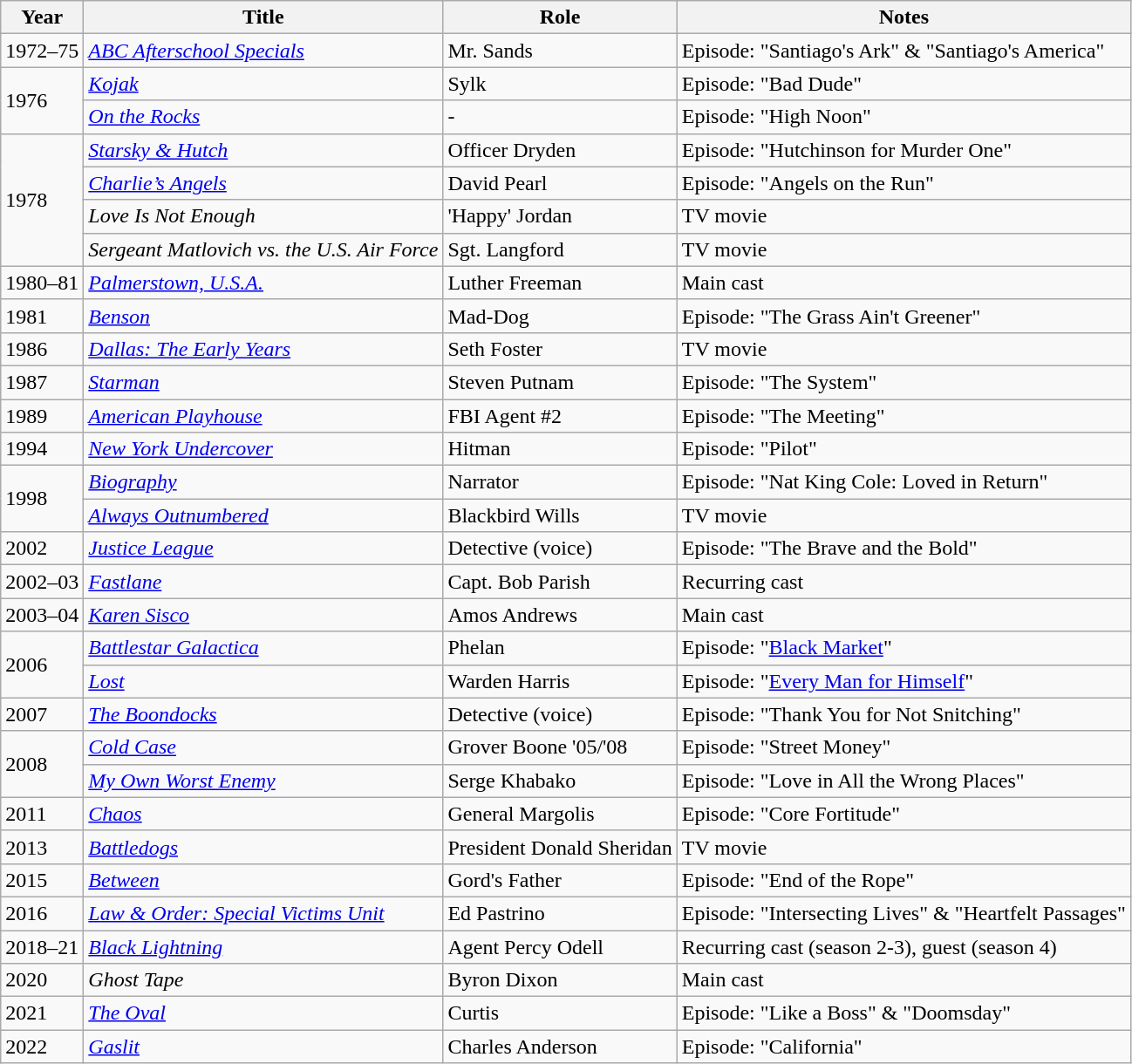<table class="wikitable plainrowheaders sortable" style="margin-right: 0;">
<tr>
<th>Year</th>
<th>Title</th>
<th>Role</th>
<th>Notes</th>
</tr>
<tr>
<td>1972–75</td>
<td><em><a href='#'>ABC Afterschool Specials</a></em></td>
<td>Mr. Sands</td>
<td>Episode: "Santiago's Ark" & "Santiago's America"</td>
</tr>
<tr>
<td rowspan=2>1976</td>
<td><em><a href='#'>Kojak</a></em></td>
<td>Sylk</td>
<td>Episode: "Bad Dude"</td>
</tr>
<tr>
<td><em><a href='#'>On the Rocks</a></em></td>
<td>-</td>
<td>Episode: "High Noon"</td>
</tr>
<tr>
<td rowspan=4>1978</td>
<td><em><a href='#'>Starsky & Hutch</a></em></td>
<td>Officer Dryden</td>
<td>Episode: "Hutchinson for Murder One"</td>
</tr>
<tr>
<td><em><a href='#'>Charlie’s Angels</a></em></td>
<td>David Pearl</td>
<td>Episode: "Angels on the Run"</td>
</tr>
<tr>
<td><em>Love Is Not Enough</em></td>
<td>'Happy' Jordan</td>
<td>TV movie</td>
</tr>
<tr>
<td><em>Sergeant Matlovich vs. the U.S. Air Force</em></td>
<td>Sgt. Langford</td>
<td>TV movie</td>
</tr>
<tr>
<td>1980–81</td>
<td><em><a href='#'>Palmerstown, U.S.A.</a></em></td>
<td>Luther Freeman</td>
<td>Main cast</td>
</tr>
<tr>
<td>1981</td>
<td><em><a href='#'>Benson</a></em></td>
<td>Mad-Dog</td>
<td>Episode: "The Grass Ain't Greener"</td>
</tr>
<tr>
<td>1986</td>
<td><em><a href='#'>Dallas: The Early Years</a></em></td>
<td>Seth Foster</td>
<td>TV movie</td>
</tr>
<tr>
<td>1987</td>
<td><em><a href='#'>Starman</a></em></td>
<td>Steven Putnam</td>
<td>Episode: "The System"</td>
</tr>
<tr>
<td>1989</td>
<td><em><a href='#'>American Playhouse</a></em></td>
<td>FBI Agent #2</td>
<td>Episode: "The Meeting"</td>
</tr>
<tr>
<td>1994</td>
<td><em><a href='#'>New York Undercover</a></em></td>
<td>Hitman</td>
<td>Episode: "Pilot"</td>
</tr>
<tr>
<td rowspan=2>1998</td>
<td><em><a href='#'>Biography</a></em></td>
<td>Narrator</td>
<td>Episode: "Nat King Cole: Loved in Return"</td>
</tr>
<tr>
<td><em><a href='#'>Always Outnumbered</a></em></td>
<td>Blackbird Wills</td>
<td>TV movie</td>
</tr>
<tr>
<td>2002</td>
<td><em><a href='#'>Justice League</a></em></td>
<td>Detective (voice)</td>
<td>Episode: "The Brave and the Bold"</td>
</tr>
<tr>
<td>2002–03</td>
<td><em><a href='#'>Fastlane</a></em></td>
<td>Capt. Bob Parish</td>
<td>Recurring cast</td>
</tr>
<tr>
<td>2003–04</td>
<td><em><a href='#'>Karen Sisco</a></em></td>
<td>Amos Andrews</td>
<td>Main cast</td>
</tr>
<tr>
<td rowspan=2>2006</td>
<td><em><a href='#'>Battlestar Galactica</a></em></td>
<td>Phelan</td>
<td>Episode: "<a href='#'>Black Market</a>"</td>
</tr>
<tr>
<td><em><a href='#'>Lost</a></em></td>
<td>Warden Harris</td>
<td>Episode: "<a href='#'>Every Man for Himself</a>"</td>
</tr>
<tr>
<td>2007</td>
<td><em><a href='#'>The Boondocks</a></em></td>
<td>Detective (voice)</td>
<td>Episode: "Thank You for Not Snitching"</td>
</tr>
<tr>
<td rowspan=2>2008</td>
<td><em><a href='#'>Cold Case</a></em></td>
<td>Grover Boone '05/'08</td>
<td>Episode: "Street Money"</td>
</tr>
<tr>
<td><em><a href='#'>My Own Worst Enemy</a></em></td>
<td>Serge Khabako</td>
<td>Episode: "Love in All the Wrong Places"</td>
</tr>
<tr>
<td>2011</td>
<td><em><a href='#'>Chaos</a></em></td>
<td>General Margolis</td>
<td>Episode: "Core Fortitude"</td>
</tr>
<tr>
<td>2013</td>
<td><em><a href='#'>Battledogs</a></em></td>
<td>President Donald Sheridan</td>
<td>TV movie</td>
</tr>
<tr>
<td>2015</td>
<td><em><a href='#'>Between</a></em></td>
<td>Gord's Father</td>
<td>Episode: "End of the Rope"</td>
</tr>
<tr>
<td>2016</td>
<td><em><a href='#'>Law & Order: Special Victims Unit</a></em></td>
<td>Ed Pastrino</td>
<td>Episode: "Intersecting Lives" & "Heartfelt Passages"</td>
</tr>
<tr>
<td>2018–21</td>
<td><em><a href='#'>Black Lightning</a></em></td>
<td>Agent Percy Odell</td>
<td>Recurring cast (season 2-3), guest (season 4)</td>
</tr>
<tr>
<td>2020</td>
<td><em>Ghost Tape</em></td>
<td>Byron Dixon</td>
<td>Main cast</td>
</tr>
<tr>
<td>2021</td>
<td><em><a href='#'>The Oval</a></em></td>
<td>Curtis</td>
<td>Episode: "Like a Boss" & "Doomsday"</td>
</tr>
<tr>
<td>2022</td>
<td><em><a href='#'>Gaslit</a></em></td>
<td>Charles Anderson</td>
<td>Episode: "California"</td>
</tr>
</table>
